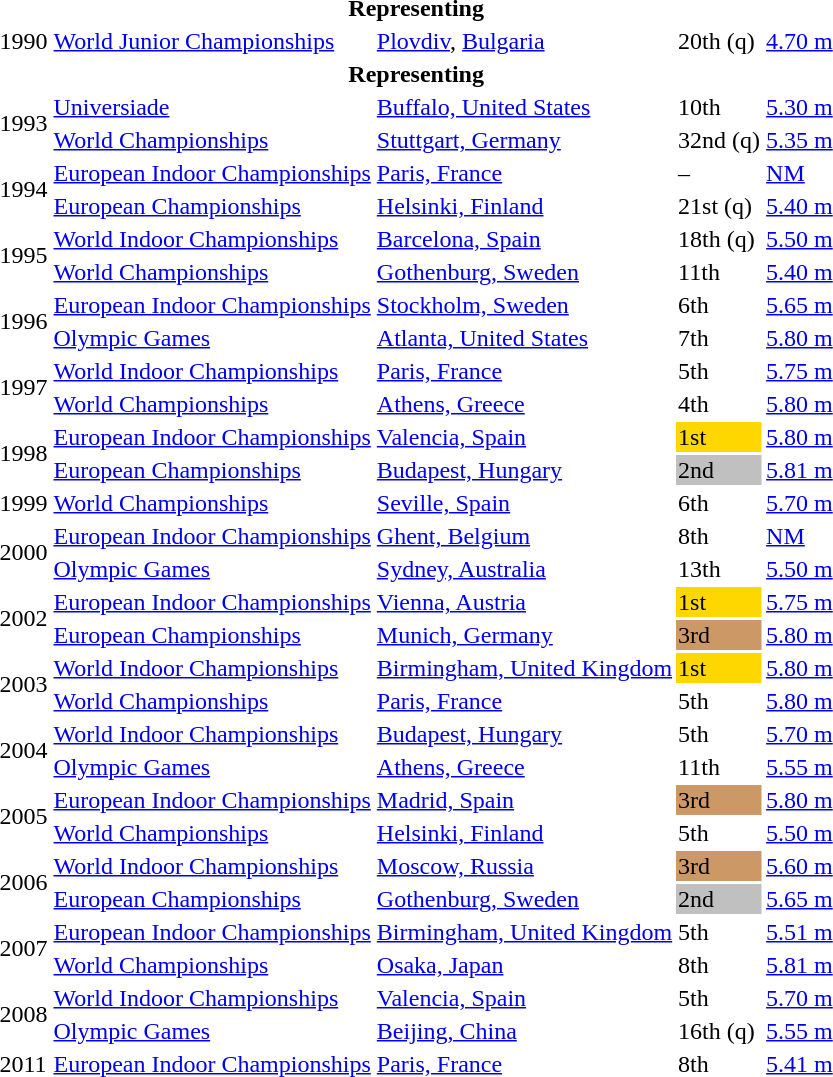<table>
<tr>
<th colspan="6">Representing </th>
</tr>
<tr>
<td>1990</td>
<td><a href='#'>World Junior Championships</a></td>
<td><a href='#'>Plovdiv</a>, <a href='#'>Bulgaria</a></td>
<td>20th (q)</td>
<td><a href='#'>4.70 m</a></td>
</tr>
<tr>
<th colspan="6">Representing </th>
</tr>
<tr>
<td rowspan=2>1993</td>
<td><a href='#'>Universiade</a></td>
<td><a href='#'>Buffalo, United States</a></td>
<td>10th</td>
<td><a href='#'>5.30 m</a></td>
</tr>
<tr>
<td><a href='#'>World Championships</a></td>
<td><a href='#'>Stuttgart, Germany</a></td>
<td>32nd (q)</td>
<td><a href='#'>5.35 m</a></td>
</tr>
<tr>
<td rowspan=2>1994</td>
<td><a href='#'>European Indoor Championships</a></td>
<td><a href='#'>Paris, France</a></td>
<td>–</td>
<td><a href='#'>NM</a></td>
</tr>
<tr>
<td><a href='#'>European Championships</a></td>
<td><a href='#'>Helsinki, Finland</a></td>
<td>21st (q)</td>
<td><a href='#'>5.40 m</a></td>
</tr>
<tr>
<td rowspan=2>1995</td>
<td><a href='#'>World Indoor Championships</a></td>
<td><a href='#'>Barcelona, Spain</a></td>
<td>18th (q)</td>
<td><a href='#'>5.50 m</a></td>
</tr>
<tr>
<td><a href='#'>World Championships</a></td>
<td><a href='#'>Gothenburg, Sweden</a></td>
<td>11th</td>
<td><a href='#'>5.40 m</a></td>
</tr>
<tr>
<td rowspan=2>1996</td>
<td><a href='#'>European Indoor Championships</a></td>
<td><a href='#'>Stockholm, Sweden</a></td>
<td>6th</td>
<td><a href='#'>5.65 m</a></td>
</tr>
<tr>
<td><a href='#'>Olympic Games</a></td>
<td><a href='#'>Atlanta, United States</a></td>
<td>7th</td>
<td><a href='#'>5.80 m</a></td>
</tr>
<tr>
<td rowspan=2>1997</td>
<td><a href='#'>World Indoor Championships</a></td>
<td><a href='#'>Paris, France</a></td>
<td>5th</td>
<td><a href='#'>5.75 m</a></td>
</tr>
<tr>
<td><a href='#'>World Championships</a></td>
<td><a href='#'>Athens, Greece</a></td>
<td>4th</td>
<td><a href='#'>5.80 m</a></td>
</tr>
<tr>
<td rowspan=2>1998</td>
<td><a href='#'>European Indoor Championships</a></td>
<td><a href='#'>Valencia, Spain</a></td>
<td bgcolor=gold>1st</td>
<td><a href='#'>5.80 m</a></td>
</tr>
<tr>
<td><a href='#'>European Championships</a></td>
<td><a href='#'>Budapest, Hungary</a></td>
<td bgcolor=silver>2nd</td>
<td><a href='#'>5.81 m</a></td>
</tr>
<tr>
<td>1999</td>
<td><a href='#'>World Championships</a></td>
<td><a href='#'>Seville, Spain</a></td>
<td>6th</td>
<td><a href='#'>5.70 m</a></td>
</tr>
<tr>
<td rowspan=2>2000</td>
<td><a href='#'>European Indoor Championships</a></td>
<td><a href='#'>Ghent, Belgium</a></td>
<td>8th</td>
<td><a href='#'>NM</a></td>
</tr>
<tr>
<td><a href='#'>Olympic Games</a></td>
<td><a href='#'>Sydney, Australia</a></td>
<td>13th</td>
<td><a href='#'>5.50 m</a></td>
</tr>
<tr>
<td rowspan=2>2002</td>
<td><a href='#'>European Indoor Championships</a></td>
<td><a href='#'>Vienna, Austria</a></td>
<td bgcolor=gold>1st</td>
<td><a href='#'>5.75 m</a></td>
</tr>
<tr>
<td><a href='#'>European Championships</a></td>
<td><a href='#'>Munich, Germany</a></td>
<td bgcolor=cc9966>3rd</td>
<td><a href='#'>5.80 m</a></td>
</tr>
<tr>
<td rowspan=2>2003</td>
<td><a href='#'>World Indoor Championships</a></td>
<td><a href='#'>Birmingham, United Kingdom</a></td>
<td bgcolor=gold>1st</td>
<td><a href='#'>5.80 m</a></td>
</tr>
<tr>
<td><a href='#'>World Championships</a></td>
<td><a href='#'>Paris, France</a></td>
<td>5th</td>
<td><a href='#'>5.80 m</a></td>
</tr>
<tr>
<td rowspan=2>2004</td>
<td><a href='#'>World Indoor Championships</a></td>
<td><a href='#'>Budapest, Hungary</a></td>
<td>5th</td>
<td><a href='#'>5.70 m</a></td>
</tr>
<tr>
<td><a href='#'>Olympic Games</a></td>
<td><a href='#'>Athens, Greece</a></td>
<td>11th</td>
<td><a href='#'>5.55 m</a></td>
</tr>
<tr>
<td rowspan=2>2005</td>
<td><a href='#'>European Indoor Championships</a></td>
<td><a href='#'>Madrid, Spain</a></td>
<td bgcolor=cc9966>3rd</td>
<td><a href='#'>5.80 m</a></td>
</tr>
<tr>
<td><a href='#'>World Championships</a></td>
<td><a href='#'>Helsinki, Finland</a></td>
<td>5th</td>
<td><a href='#'>5.50 m</a></td>
</tr>
<tr>
<td rowspan=2>2006</td>
<td><a href='#'>World Indoor Championships</a></td>
<td><a href='#'>Moscow, Russia</a></td>
<td bgcolor=cc9966>3rd</td>
<td><a href='#'>5.60 m</a></td>
</tr>
<tr>
<td><a href='#'>European Championships</a></td>
<td><a href='#'>Gothenburg, Sweden</a></td>
<td bgcolor=silver>2nd</td>
<td><a href='#'>5.65 m</a></td>
</tr>
<tr>
<td rowspan=2>2007</td>
<td><a href='#'>European Indoor Championships</a></td>
<td><a href='#'>Birmingham, United Kingdom</a></td>
<td>5th</td>
<td><a href='#'>5.51 m</a></td>
</tr>
<tr>
<td><a href='#'>World Championships</a></td>
<td><a href='#'>Osaka, Japan</a></td>
<td>8th</td>
<td><a href='#'>5.81 m</a></td>
</tr>
<tr>
<td rowspan=2>2008</td>
<td><a href='#'>World Indoor Championships</a></td>
<td><a href='#'>Valencia, Spain</a></td>
<td>5th</td>
<td><a href='#'>5.70 m</a></td>
</tr>
<tr>
<td><a href='#'>Olympic Games</a></td>
<td><a href='#'>Beijing, China</a></td>
<td>16th (q)</td>
<td><a href='#'>5.55 m</a></td>
</tr>
<tr>
<td>2011</td>
<td><a href='#'>European Indoor Championships</a></td>
<td><a href='#'>Paris, France</a></td>
<td>8th</td>
<td><a href='#'>5.41 m</a></td>
</tr>
</table>
